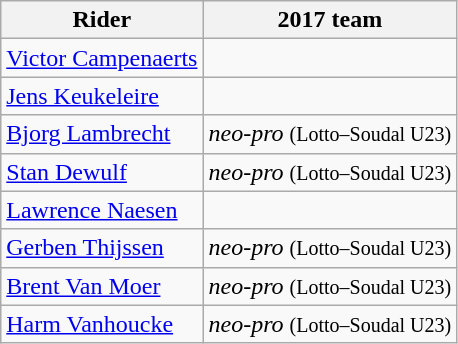<table class="wikitable">
<tr>
<th>Rider</th>
<th>2017 team</th>
</tr>
<tr>
<td><a href='#'>Victor Campenaerts</a></td>
<td></td>
</tr>
<tr>
<td><a href='#'>Jens Keukeleire</a></td>
<td></td>
</tr>
<tr>
<td><a href='#'>Bjorg Lambrecht</a></td>
<td><em>neo-pro</em> <small>(Lotto–Soudal U23)</small></td>
</tr>
<tr>
<td><a href='#'>Stan Dewulf</a></td>
<td><em>neo-pro</em> <small>(Lotto–Soudal U23)</small></td>
</tr>
<tr>
<td><a href='#'>Lawrence Naesen</a></td>
<td></td>
</tr>
<tr>
<td><a href='#'>Gerben Thijssen</a></td>
<td><em>neo-pro</em> <small>(Lotto–Soudal U23)</small></td>
</tr>
<tr>
<td><a href='#'>Brent Van Moer</a></td>
<td><em>neo-pro</em> <small>(Lotto–Soudal U23)</small></td>
</tr>
<tr>
<td><a href='#'>Harm Vanhoucke</a></td>
<td><em>neo-pro</em> <small>(Lotto–Soudal U23)</small></td>
</tr>
</table>
